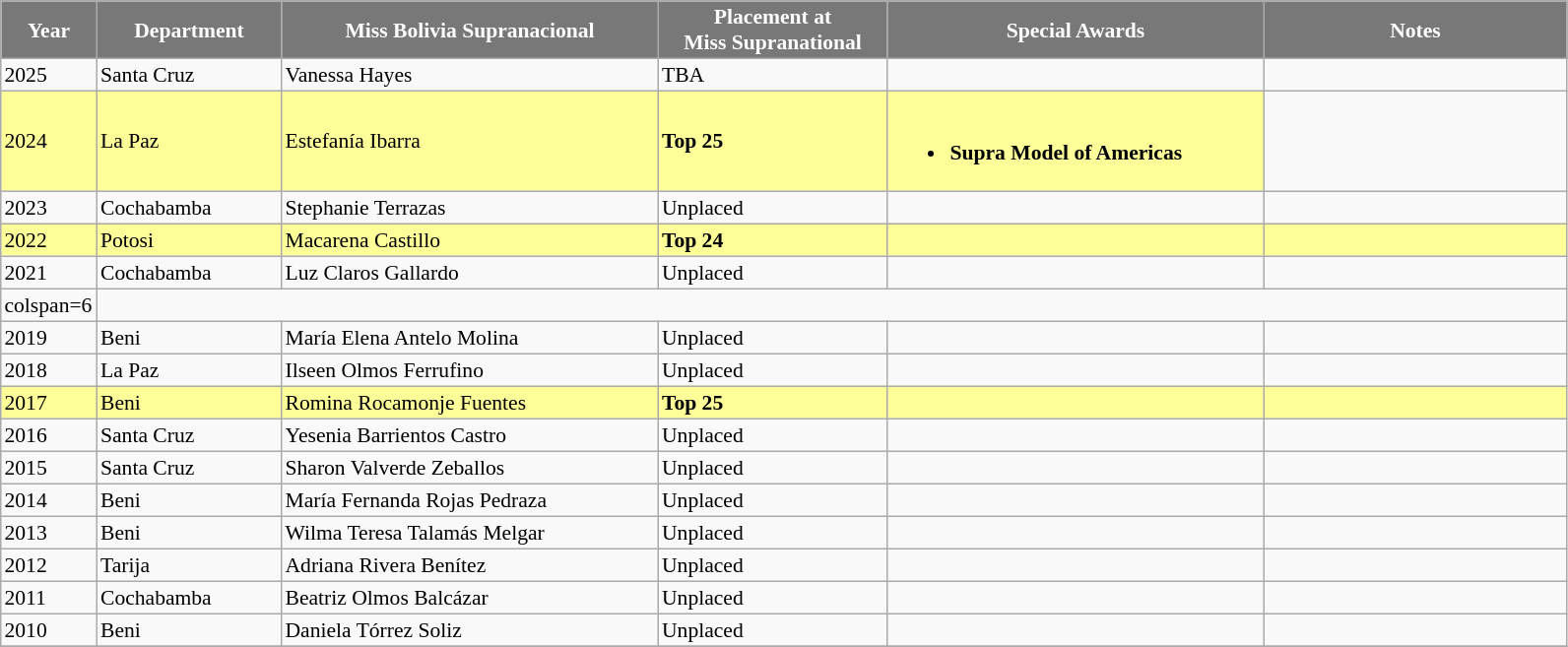<table class="sortable" border="5" cellpadding="2" cellspacing="0" align=" 0 1em 0 0" style="background: #f9f9f9; border: 1px #aaa solid; border-collapse: collapse; font-size: 90%">
<tr>
<th width="60" style="background-color:#787878;color:#FFFFFF;">Year</th>
<th width="120" style="background-color:#787878;color:#FFFFFF;">Department</th>
<th width="250" style="background-color:#787878;color:#FFFFFF;">Miss Bolivia Supranacional</th>
<th width="150" style="background-color:#787878;color:#FFFFFF;">Placement at<br>Miss Supranational</th>
<th width="250" style="background-color:#787878;color:#FFFFFF;">Special Awards</th>
<th width="200" style="background-color:#787878;color:#FFFFFF;">Notes</th>
</tr>
<tr>
<td>2025</td>
<td>Santa Cruz</td>
<td>Vanessa Hayes</td>
<td>TBA</td>
<td></td>
<td></td>
</tr>
<tr style=background-color:#FFFF99>
<td>2024</td>
<td>La Paz</td>
<td>Estefanía Ibarra</td>
<td><strong>Top 25</strong></td>
<td><br><ul><li><strong>Supra Model of Americas</strong></li></ul></td>
</tr>
<tr>
<td>2023</td>
<td>Cochabamba</td>
<td>Stephanie Terrazas</td>
<td>Unplaced</td>
<td></td>
<td></td>
</tr>
<tr style="background-color:#FFFF99; ">
<td>2022</td>
<td>Potosi</td>
<td>Macarena Castillo</td>
<td><strong>Top 24</strong></td>
<td></td>
<td></td>
</tr>
<tr>
<td>2021</td>
<td>Cochabamba</td>
<td>Luz Claros Gallardo</td>
<td>Unplaced</td>
<td></td>
<td></td>
</tr>
<tr>
<td>colspan=6 </td>
</tr>
<tr>
<td>2019</td>
<td>Beni</td>
<td>María Elena Antelo Molina</td>
<td>Unplaced</td>
<td></td>
<td></td>
</tr>
<tr>
<td>2018</td>
<td>La Paz</td>
<td>Ilseen Olmos Ferrufino</td>
<td>Unplaced</td>
<td></td>
<td></td>
</tr>
<tr style="background-color:#FFFF99; ">
<td>2017</td>
<td>Beni</td>
<td>Romina Rocamonje Fuentes</td>
<td><strong>Top 25</strong></td>
<td></td>
<td></td>
</tr>
<tr>
<td>2016</td>
<td>Santa Cruz</td>
<td>Yesenia Barrientos Castro</td>
<td>Unplaced</td>
<td></td>
<td></td>
</tr>
<tr>
<td>2015</td>
<td>Santa Cruz</td>
<td>Sharon Valverde Zeballos</td>
<td>Unplaced</td>
<td></td>
<td></td>
</tr>
<tr>
<td>2014</td>
<td>Beni</td>
<td>María Fernanda Rojas Pedraza</td>
<td>Unplaced</td>
<td></td>
<td></td>
</tr>
<tr>
<td>2013</td>
<td>Beni</td>
<td>Wilma Teresa Talamás Melgar</td>
<td>Unplaced</td>
<td></td>
<td></td>
</tr>
<tr>
<td>2012</td>
<td>Tarija</td>
<td>Adriana Rivera Benítez</td>
<td>Unplaced</td>
<td></td>
<td></td>
</tr>
<tr>
<td>2011</td>
<td>Cochabamba</td>
<td>Beatriz Olmos Balcázar</td>
<td>Unplaced</td>
<td></td>
<td></td>
</tr>
<tr>
<td>2010</td>
<td>Beni</td>
<td>Daniela Tórrez Soliz</td>
<td>Unplaced</td>
<td></td>
<td></td>
</tr>
<tr>
</tr>
</table>
